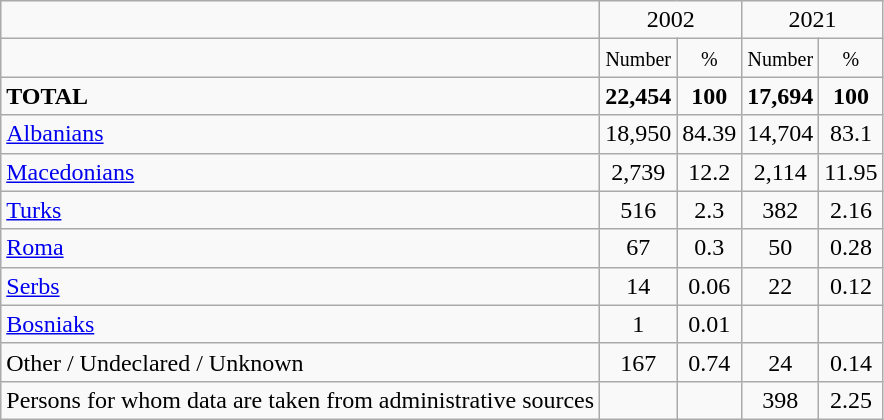<table class="wikitable">
<tr>
<td></td>
<td colspan="2" align="center">2002</td>
<td colspan="2" align="center">2021</td>
</tr>
<tr>
<td></td>
<td align="center"><small>Number</small></td>
<td align="center"><small>%</small></td>
<td align="center"><small>Number</small></td>
<td align="center"><small>%</small></td>
</tr>
<tr>
<td><strong>TOTAL</strong></td>
<td align="center"><strong>22,454</strong></td>
<td align="center"><strong>100</strong></td>
<td align="center"><strong>17,694</strong></td>
<td align="center"><strong>100</strong></td>
</tr>
<tr>
<td><a href='#'>Albanians</a></td>
<td align="center">18,950</td>
<td align="center">84.39</td>
<td align="center">14,704</td>
<td align="center">83.1</td>
</tr>
<tr>
<td><a href='#'>Macedonians</a></td>
<td align="center">2,739</td>
<td align="center">12.2</td>
<td align="center">2,114</td>
<td align="center">11.95</td>
</tr>
<tr>
<td><a href='#'>Turks</a></td>
<td align="center">516</td>
<td align="center">2.3</td>
<td align="center">382</td>
<td align="center">2.16</td>
</tr>
<tr>
<td><a href='#'>Roma</a></td>
<td align="center">67</td>
<td align="center">0.3</td>
<td align="center">50</td>
<td align="center">0.28</td>
</tr>
<tr>
<td><a href='#'>Serbs</a></td>
<td align="center">14</td>
<td align="center">0.06</td>
<td align="center">22</td>
<td align="center">0.12</td>
</tr>
<tr>
<td><a href='#'>Bosniaks</a></td>
<td align="center">1</td>
<td align="center">0.01</td>
<td align="center"></td>
<td align="center"></td>
</tr>
<tr>
<td>Other / Undeclared / Unknown</td>
<td align="center">167</td>
<td align="center">0.74</td>
<td align="center">24</td>
<td align="center">0.14</td>
</tr>
<tr>
<td>Persons for whom data are taken from administrative sources</td>
<td align="center"></td>
<td align="center"></td>
<td align="center">398</td>
<td align="center">2.25</td>
</tr>
</table>
